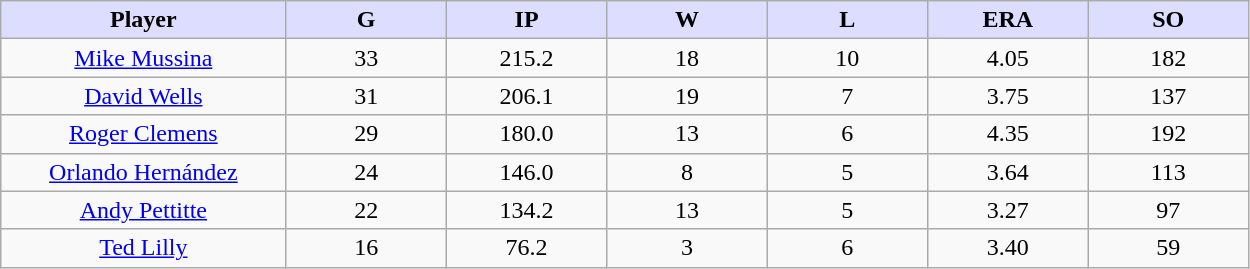<table class="wikitable sortable">
<tr>
<th style="background:#ddf; width:16%;">Player</th>
<th style="background:#ddf; width:9%;">G</th>
<th style="background:#ddf; width:9%;">IP</th>
<th style="background:#ddf; width:9%;">W</th>
<th style="background:#ddf; width:9%;">L</th>
<th style="background:#ddf; width:9%;">ERA</th>
<th style="background:#ddf; width:9%;">SO</th>
</tr>
<tr style="text-align:center;">
<td><a href='#'>Mike Mussina</a></td>
<td>33</td>
<td>215.2</td>
<td>18</td>
<td>10</td>
<td>4.05</td>
<td>182</td>
</tr>
<tr style="text-align:center;">
<td><a href='#'>David Wells</a></td>
<td>31</td>
<td>206.1</td>
<td>19</td>
<td>7</td>
<td>3.75</td>
<td>137</td>
</tr>
<tr style="text-align:center;">
<td><a href='#'>Roger Clemens</a></td>
<td>29</td>
<td>180.0</td>
<td>13</td>
<td>6</td>
<td>4.35</td>
<td>192</td>
</tr>
<tr style="text-align:center;">
<td><a href='#'>Orlando Hernández</a></td>
<td>24</td>
<td>146.0</td>
<td>8</td>
<td>5</td>
<td>3.64</td>
<td>113</td>
</tr>
<tr style="text-align:center;">
<td><a href='#'>Andy Pettitte</a></td>
<td>22</td>
<td>134.2</td>
<td>13</td>
<td>5</td>
<td>3.27</td>
<td>97</td>
</tr>
<tr style="text-align:center;">
<td><a href='#'>Ted Lilly</a></td>
<td>16</td>
<td>76.2</td>
<td>3</td>
<td>6</td>
<td>3.40</td>
<td>59</td>
</tr>
</table>
